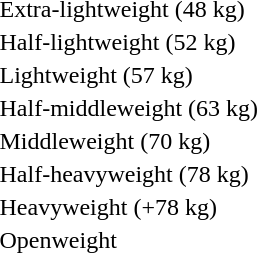<table>
<tr>
<td rowspan=2>Extra-lightweight (48 kg)<br></td>
<td rowspan=2></td>
<td rowspan=2></td>
<td></td>
</tr>
<tr>
<td></td>
</tr>
<tr>
<td rowspan=2>Half-lightweight (52 kg)<br></td>
<td rowspan=2></td>
<td rowspan=2></td>
<td></td>
</tr>
<tr>
<td></td>
</tr>
<tr>
<td rowspan=2>Lightweight (57 kg)<br></td>
<td rowspan=2></td>
<td rowspan=2></td>
<td></td>
</tr>
<tr>
<td></td>
</tr>
<tr>
<td rowspan=2>Half-middleweight (63 kg)<br></td>
<td rowspan=2></td>
<td rowspan=2></td>
<td></td>
</tr>
<tr>
<td></td>
</tr>
<tr>
<td rowspan=2>Middleweight (70 kg)<br></td>
<td rowspan=2></td>
<td rowspan=2></td>
<td></td>
</tr>
<tr>
<td></td>
</tr>
<tr>
<td rowspan=2>Half-heavyweight (78 kg)<br></td>
<td rowspan=2></td>
<td rowspan=2></td>
<td></td>
</tr>
<tr>
<td></td>
</tr>
<tr>
<td rowspan=2>Heavyweight (+78 kg)<br></td>
<td rowspan=2></td>
<td rowspan=2></td>
<td></td>
</tr>
<tr>
<td></td>
</tr>
<tr>
<td rowspan=2>Openweight<br></td>
<td rowspan=2></td>
<td rowspan=2></td>
<td></td>
</tr>
<tr>
<td></td>
</tr>
</table>
